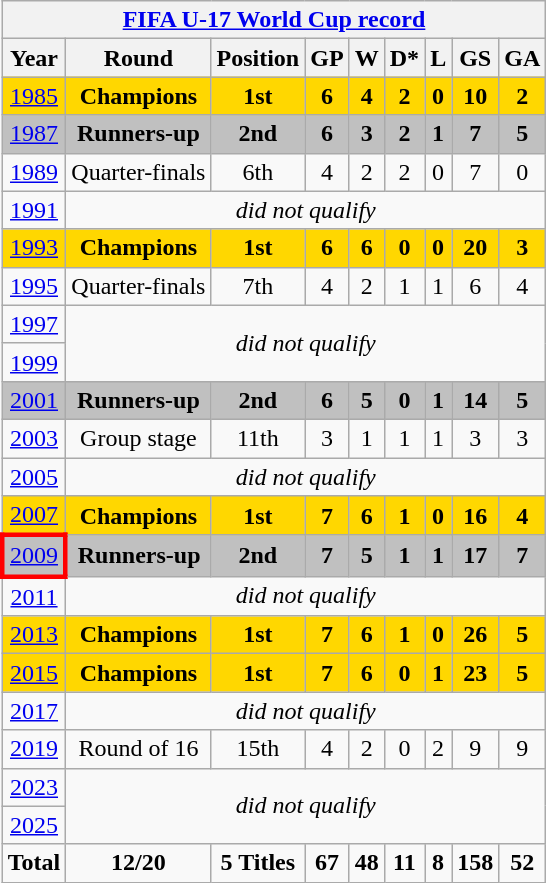<table class="wikitable" style="text-align: center;">
<tr>
<th colspan=9><a href='#'>FIFA U-17 World Cup record</a></th>
</tr>
<tr>
<th>Year</th>
<th>Round</th>
<th>Position</th>
<th>GP</th>
<th>W</th>
<th>D*</th>
<th>L</th>
<th>GS</th>
<th>GA</th>
</tr>
<tr style="background:Gold;">
<td> <a href='#'>1985</a></td>
<td><strong>Champions</strong></td>
<td><strong>1st</strong></td>
<td><strong>6</strong></td>
<td><strong>4</strong></td>
<td><strong>2</strong></td>
<td><strong>0</strong></td>
<td><strong>10</strong></td>
<td><strong>2</strong></td>
</tr>
<tr style="background:Silver;">
<td> <a href='#'>1987</a></td>
<td><strong>Runners-up</strong></td>
<td><strong>2nd</strong></td>
<td><strong>6</strong></td>
<td><strong>3</strong></td>
<td><strong>2</strong></td>
<td><strong>1</strong></td>
<td><strong>7</strong></td>
<td><strong>5</strong></td>
</tr>
<tr>
<td> <a href='#'>1989</a></td>
<td>Quarter-finals</td>
<td>6th</td>
<td>4</td>
<td>2</td>
<td>2</td>
<td>0</td>
<td>7</td>
<td>0</td>
</tr>
<tr>
<td> <a href='#'>1991</a></td>
<td colspan=8><em>did not qualify</em></td>
</tr>
<tr style="background:Gold;">
<td> <a href='#'>1993</a></td>
<td><strong>Champions</strong></td>
<td><strong>1st</strong></td>
<td><strong>6</strong></td>
<td><strong>6</strong></td>
<td><strong>0</strong></td>
<td><strong>0</strong></td>
<td><strong>20</strong></td>
<td><strong>3</strong></td>
</tr>
<tr>
<td> <a href='#'>1995</a></td>
<td>Quarter-finals</td>
<td>7th</td>
<td>4</td>
<td>2</td>
<td>1</td>
<td>1</td>
<td>6</td>
<td>4</td>
</tr>
<tr>
<td> <a href='#'>1997</a></td>
<td colspan=8 rowspan=2><em>did not qualify</em></td>
</tr>
<tr>
<td> <a href='#'>1999</a></td>
</tr>
<tr style="background:Silver;">
<td> <a href='#'>2001</a></td>
<td><strong>Runners-up</strong></td>
<td><strong>2nd</strong></td>
<td><strong>6</strong></td>
<td><strong>5</strong></td>
<td><strong>0</strong></td>
<td><strong>1</strong></td>
<td><strong>14</strong></td>
<td><strong>5</strong></td>
</tr>
<tr>
<td> <a href='#'>2003</a></td>
<td>Group stage</td>
<td>11th</td>
<td>3</td>
<td>1</td>
<td>1</td>
<td>1</td>
<td>3</td>
<td>3</td>
</tr>
<tr>
<td> <a href='#'>2005</a></td>
<td colspan=8><em>did not qualify</em></td>
</tr>
<tr style="background:Gold;">
<td> <a href='#'>2007</a></td>
<td><strong>Champions</strong></td>
<td><strong>1st</strong></td>
<td><strong>7</strong></td>
<td><strong>6</strong></td>
<td><strong>1</strong></td>
<td><strong>0</strong></td>
<td><strong>16</strong></td>
<td><strong>4</strong></td>
</tr>
<tr style="background:Silver;">
<td style="border: 3px solid red"> <a href='#'>2009</a></td>
<td><strong>Runners-up</strong></td>
<td><strong>2nd</strong></td>
<td><strong>7</strong></td>
<td><strong>5</strong></td>
<td><strong>1</strong></td>
<td><strong>1</strong></td>
<td><strong>17</strong></td>
<td><strong>7</strong></td>
</tr>
<tr>
<td> <a href='#'>2011</a></td>
<td colspan=8><em>did not qualify</em></td>
</tr>
<tr style="background:Gold;">
<td> <a href='#'>2013</a></td>
<td><strong>Champions</strong></td>
<td><strong>1st</strong></td>
<td><strong>7</strong></td>
<td><strong>6</strong></td>
<td><strong>1</strong></td>
<td><strong>0</strong></td>
<td><strong>26</strong></td>
<td><strong>5</strong></td>
</tr>
<tr style="background:Gold;">
<td> <a href='#'>2015</a></td>
<td><strong>Champions</strong></td>
<td><strong>1st</strong></td>
<td><strong>7</strong></td>
<td><strong>6</strong></td>
<td><strong>0</strong></td>
<td><strong>1</strong></td>
<td><strong>23</strong></td>
<td><strong>5</strong></td>
</tr>
<tr>
<td> <a href='#'>2017</a></td>
<td colspan=8><em>did not qualify</em></td>
</tr>
<tr>
<td> <a href='#'>2019</a></td>
<td>Round of 16</td>
<td>15th</td>
<td>4</td>
<td>2</td>
<td>0</td>
<td>2</td>
<td>9</td>
<td>9</td>
</tr>
<tr>
<td> <a href='#'>2023</a></td>
<td colspan=8 rowspan=2><em>did not qualify</em></td>
</tr>
<tr>
<td> <a href='#'>2025</a></td>
</tr>
<tr>
<td><strong>Total</strong></td>
<td><strong>12/20</strong></td>
<td><strong>5 Titles</strong></td>
<td><strong>67</strong></td>
<td><strong>48</strong></td>
<td><strong>11</strong></td>
<td><strong>8</strong></td>
<td><strong>158</strong></td>
<td><strong>52</strong></td>
</tr>
</table>
